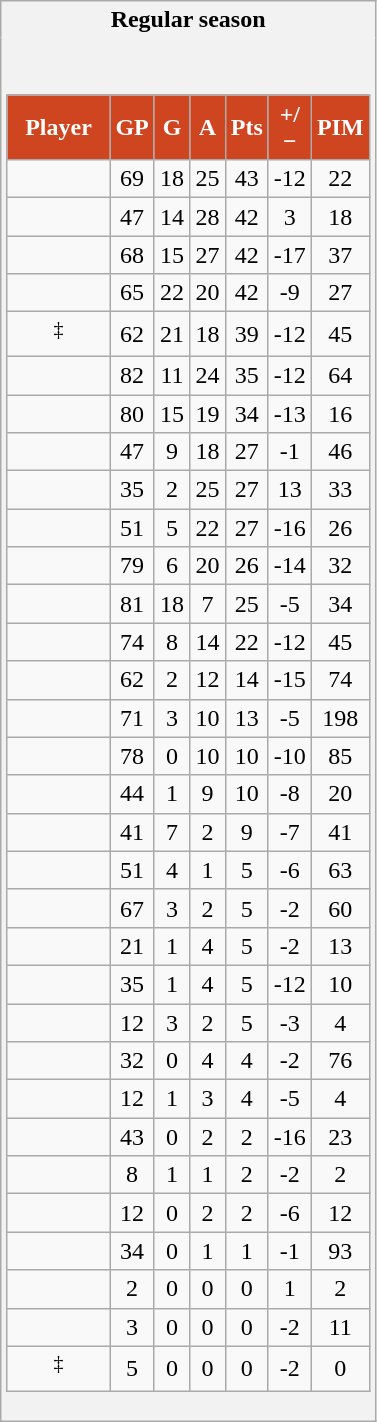<table class="wikitable" style="border: 1px solid #aaa;">
<tr>
<th style="border: 0;">Regular season</th>
</tr>
<tr>
<td style="background: #f2f2f2; border: 0; text-align: center;"><br><table class="wikitable sortable" width="100%">
<tr align=center>
<th style="background:#CF4520; color:white" width="40%">Player</th>
<th style="background:#CF4520; color:white" width="10%">GP</th>
<th style="background:#CF4520; color:white" width="10%">G</th>
<th style="background:#CF4520; color:white" width="10%">A</th>
<th style="background:#CF4520; color:white" width="10%">Pts</th>
<th style="background:#CF4520; color:white" width="10%">+/−</th>
<th style="background:#CF4520; color:white" width="10%">PIM</th>
</tr>
<tr align=center>
<td></td>
<td>69</td>
<td>18</td>
<td>25</td>
<td>43</td>
<td>-12</td>
<td>22</td>
</tr>
<tr align=center>
<td></td>
<td>47</td>
<td>14</td>
<td>28</td>
<td>42</td>
<td>3</td>
<td>18</td>
</tr>
<tr align=center>
<td></td>
<td>68</td>
<td>15</td>
<td>27</td>
<td>42</td>
<td>-17</td>
<td>37</td>
</tr>
<tr align=center>
<td></td>
<td>65</td>
<td>22</td>
<td>20</td>
<td>42</td>
<td>-9</td>
<td>27</td>
</tr>
<tr align=center>
<td><sup>‡</sup></td>
<td>62</td>
<td>21</td>
<td>18</td>
<td>39</td>
<td>-12</td>
<td>45</td>
</tr>
<tr align=center>
<td></td>
<td>82</td>
<td>11</td>
<td>24</td>
<td>35</td>
<td>-12</td>
<td>64</td>
</tr>
<tr align=center>
<td></td>
<td>80</td>
<td>15</td>
<td>19</td>
<td>34</td>
<td>-13</td>
<td>16</td>
</tr>
<tr align=center>
<td></td>
<td>47</td>
<td>9</td>
<td>18</td>
<td>27</td>
<td>-1</td>
<td>46</td>
</tr>
<tr align=center>
<td></td>
<td>35</td>
<td>2</td>
<td>25</td>
<td>27</td>
<td>13</td>
<td>33</td>
</tr>
<tr align=center>
<td></td>
<td>51</td>
<td>5</td>
<td>22</td>
<td>27</td>
<td>-16</td>
<td>26</td>
</tr>
<tr align=center>
<td></td>
<td>79</td>
<td>6</td>
<td>20</td>
<td>26</td>
<td>-14</td>
<td>32</td>
</tr>
<tr align=center>
<td></td>
<td>81</td>
<td>18</td>
<td>7</td>
<td>25</td>
<td>-5</td>
<td>34</td>
</tr>
<tr align=center>
<td></td>
<td>74</td>
<td>8</td>
<td>14</td>
<td>22</td>
<td>-12</td>
<td>45</td>
</tr>
<tr align=center>
<td></td>
<td>62</td>
<td>2</td>
<td>12</td>
<td>14</td>
<td>-15</td>
<td>74</td>
</tr>
<tr align=center>
<td></td>
<td>71</td>
<td>3</td>
<td>10</td>
<td>13</td>
<td>-5</td>
<td>198</td>
</tr>
<tr align=center>
<td></td>
<td>78</td>
<td>0</td>
<td>10</td>
<td>10</td>
<td>-10</td>
<td>85</td>
</tr>
<tr align=center>
<td></td>
<td>44</td>
<td>1</td>
<td>9</td>
<td>10</td>
<td>-8</td>
<td>20</td>
</tr>
<tr align=center>
<td></td>
<td>41</td>
<td>7</td>
<td>2</td>
<td>9</td>
<td>-7</td>
<td>41</td>
</tr>
<tr align=center>
<td></td>
<td>51</td>
<td>4</td>
<td>1</td>
<td>5</td>
<td>-6</td>
<td>63</td>
</tr>
<tr align=center>
<td></td>
<td>67</td>
<td>3</td>
<td>2</td>
<td>5</td>
<td>-2</td>
<td>60</td>
</tr>
<tr align=center>
<td></td>
<td>21</td>
<td>1</td>
<td>4</td>
<td>5</td>
<td>-2</td>
<td>13</td>
</tr>
<tr align=center>
<td></td>
<td>35</td>
<td>1</td>
<td>4</td>
<td>5</td>
<td>-12</td>
<td>10</td>
</tr>
<tr align=center>
<td></td>
<td>12</td>
<td>3</td>
<td>2</td>
<td>5</td>
<td>-3</td>
<td>4</td>
</tr>
<tr align=center>
<td></td>
<td>32</td>
<td>0</td>
<td>4</td>
<td>4</td>
<td>-2</td>
<td>76</td>
</tr>
<tr align=center>
<td></td>
<td>12</td>
<td>1</td>
<td>3</td>
<td>4</td>
<td>-5</td>
<td>4</td>
</tr>
<tr align=center>
<td></td>
<td>43</td>
<td>0</td>
<td>2</td>
<td>2</td>
<td>-16</td>
<td>23</td>
</tr>
<tr align=center>
<td></td>
<td>8</td>
<td>1</td>
<td>1</td>
<td>2</td>
<td>-2</td>
<td>2</td>
</tr>
<tr align=center>
<td></td>
<td>12</td>
<td>0</td>
<td>2</td>
<td>2</td>
<td>-6</td>
<td>12</td>
</tr>
<tr align=center>
<td></td>
<td>34</td>
<td>0</td>
<td>1</td>
<td>1</td>
<td>-1</td>
<td>93</td>
</tr>
<tr align=center>
<td></td>
<td>2</td>
<td>0</td>
<td>0</td>
<td>0</td>
<td>1</td>
<td>2</td>
</tr>
<tr align=center>
<td></td>
<td>3</td>
<td>0</td>
<td>0</td>
<td>0</td>
<td>-2</td>
<td>11</td>
</tr>
<tr align=center>
<td><sup>‡</sup></td>
<td>5</td>
<td>0</td>
<td>0</td>
<td>0</td>
<td>-2</td>
<td>0</td>
</tr>
</table>
</td>
</tr>
</table>
